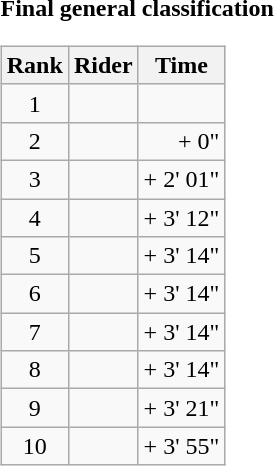<table>
<tr>
<td><strong>Final general classification</strong><br><table class="wikitable">
<tr>
<th scope="col">Rank</th>
<th scope="col">Rider</th>
<th scope="col">Time</th>
</tr>
<tr>
<td style="text-align:center;">1</td>
<td></td>
<td style="text-align:right;"></td>
</tr>
<tr>
<td style="text-align:center;">2</td>
<td></td>
<td style="text-align:right;">+ 0"</td>
</tr>
<tr>
<td style="text-align:center;">3</td>
<td></td>
<td style="text-align:right;">+ 2' 01"</td>
</tr>
<tr>
<td style="text-align:center;">4</td>
<td></td>
<td style="text-align:right;">+ 3' 12"</td>
</tr>
<tr>
<td style="text-align:center;">5</td>
<td></td>
<td style="text-align:right;">+ 3' 14"</td>
</tr>
<tr>
<td style="text-align:center;">6</td>
<td></td>
<td style="text-align:right;">+ 3' 14"</td>
</tr>
<tr>
<td style="text-align:center;">7</td>
<td></td>
<td style="text-align:right;">+ 3' 14"</td>
</tr>
<tr>
<td style="text-align:center;">8</td>
<td></td>
<td style="text-align:right;">+ 3' 14"</td>
</tr>
<tr>
<td style="text-align:center;">9</td>
<td></td>
<td style="text-align:right;">+ 3' 21"</td>
</tr>
<tr>
<td style="text-align:center;">10</td>
<td></td>
<td style="text-align:right;">+ 3' 55"</td>
</tr>
</table>
</td>
</tr>
</table>
